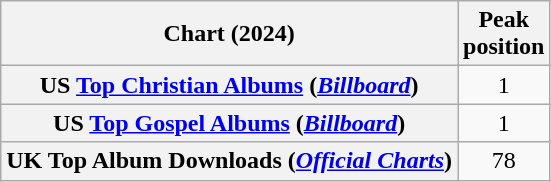<table class="wikitable sortable plainrowheaders" style="text-align:center">
<tr>
<th scope="col">Chart (2024)</th>
<th scope="col">Peak<br>position</th>
</tr>
<tr>
<th scope="row">US <a href='#'>Top Christian Albums</a> (<em><a href='#'>Billboard</a></em>)</th>
<td>1</td>
</tr>
<tr>
<th scope="row">US <a href='#'>Top Gospel Albums</a> (<em><a href='#'>Billboard</a></em>)</th>
<td>1</td>
</tr>
<tr>
<th scope="row">UK Top Album Downloads (<em><a href='#'>Official Charts</a></em>)</th>
<td>78</td>
</tr>
</table>
